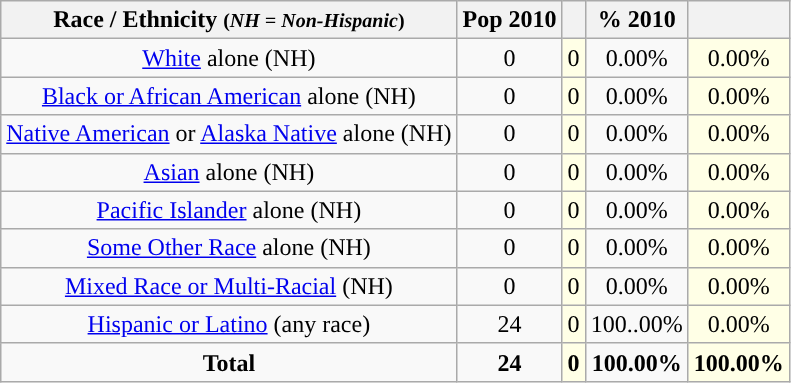<table class="wikitable" style="text-align:center;">
<tr>
<th>Race / Ethnicity <small>(<em>NH = Non-Hispanic</em>)</small></th>
<th>Pop 2010</th>
<th></th>
<th>% 2010</th>
<th></th>
</tr>
<tr>
<td><a href='#'>White</a> alone (NH)</td>
<td>0</td>
<td style='background: #ffffe6;'>0</td>
<td>0.00%</td>
<td style='background: #ffffe6;'>0.00%</td>
</tr>
<tr>
<td><a href='#'>Black or African American</a> alone (NH)</td>
<td>0</td>
<td style='background: #ffffe6;'>0</td>
<td>0.00%</td>
<td style='background: #ffffe6;'>0.00%</td>
</tr>
<tr>
<td><a href='#'>Native American</a> or <a href='#'>Alaska Native</a> alone (NH)</td>
<td>0</td>
<td style='background: #ffffe6;'>0</td>
<td>0.00%</td>
<td style='background: #ffffe6;'>0.00%</td>
</tr>
<tr>
<td><a href='#'>Asian</a> alone (NH)</td>
<td>0</td>
<td style='background: #ffffe6;'>0</td>
<td>0.00%</td>
<td style='background: #ffffe6;'>0.00%</td>
</tr>
<tr>
<td><a href='#'>Pacific Islander</a> alone (NH)</td>
<td>0</td>
<td style='background: #ffffe6;'>0</td>
<td>0.00%</td>
<td style='background: #ffffe6;'>0.00%</td>
</tr>
<tr>
<td><a href='#'>Some Other Race</a> alone (NH)</td>
<td>0</td>
<td style='background: #ffffe6;'>0</td>
<td>0.00%</td>
<td style='background: #ffffe6;'>0.00%</td>
</tr>
<tr>
<td><a href='#'>Mixed Race or Multi-Racial</a> (NH)</td>
<td>0</td>
<td style='background: #ffffe6;'>0</td>
<td>0.00%</td>
<td style='background: #ffffe6;'>0.00%</td>
</tr>
<tr>
<td><a href='#'>Hispanic or Latino</a> (any race)</td>
<td>24</td>
<td style='background: #ffffe6;'>0</td>
<td>100..00%</td>
<td style='background: #ffffe6;'>0.00%</td>
</tr>
<tr>
<td><strong>Total</strong></td>
<td><strong>24</strong></td>
<td style='background: #ffffe6;'><strong>0</strong></td>
<td><strong>100.00%</strong></td>
<td style='background: #ffffe6;'><strong>100.00%</strong></td>
</tr>
</table>
